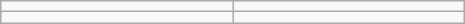<table class="wikitable" style="margin:0 0 1em 1em; width: 310px; float:right;">
<tr>
<td></td>
<td></td>
</tr>
<tr>
<td></td>
<td></td>
</tr>
</table>
